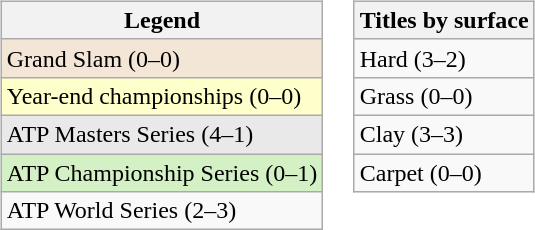<table>
<tr valign=top>
<td><br><table class=wikitable>
<tr>
<th>Legend</th>
</tr>
<tr style="background:#f3e6d7;">
<td>Grand Slam (0–0)</td>
</tr>
<tr style="background:#ffc;">
<td>Year-end championships (0–0)</td>
</tr>
<tr style="background:#e9e9e9;">
<td>ATP Masters Series (4–1)</td>
</tr>
<tr style="background:#d4f1c5;">
<td>ATP Championship Series (0–1)</td>
</tr>
<tr bgcolor=>
<td>ATP World Series (2–3)</td>
</tr>
</table>
</td>
<td><br><table class=wikitable>
<tr>
<th>Titles by surface</th>
</tr>
<tr>
<td>Hard (3–2)</td>
</tr>
<tr>
<td>Grass (0–0)</td>
</tr>
<tr>
<td>Clay (3–3)</td>
</tr>
<tr>
<td>Carpet (0–0)</td>
</tr>
</table>
</td>
</tr>
</table>
